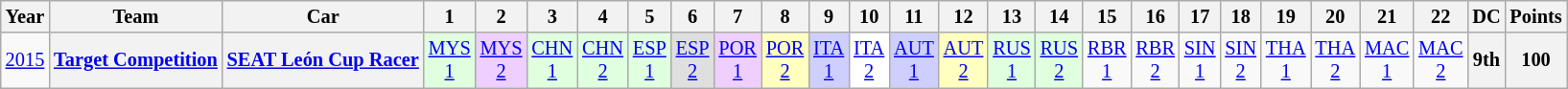<table class="wikitable" style="text-align:center; font-size:85%">
<tr>
<th>Year</th>
<th>Team</th>
<th>Car</th>
<th>1</th>
<th>2</th>
<th>3</th>
<th>4</th>
<th>5</th>
<th>6</th>
<th>7</th>
<th>8</th>
<th>9</th>
<th>10</th>
<th>11</th>
<th>12</th>
<th>13</th>
<th>14</th>
<th>15</th>
<th>16</th>
<th>17</th>
<th>18</th>
<th>19</th>
<th>20</th>
<th>21</th>
<th>22</th>
<th>DC</th>
<th>Points</th>
</tr>
<tr>
<td><a href='#'>2015</a></td>
<th nowrap><a href='#'>Target Competition</a></th>
<th nowrap><a href='#'>SEAT León Cup Racer</a></th>
<td style="background:#DFFFDF;"><a href='#'>MYS<br>1</a><br></td>
<td style="background:#EFCFFF;"><a href='#'>MYS<br>2</a><br></td>
<td style="background:#DFFFDF;"><a href='#'>CHN<br>1</a><br></td>
<td style="background:#DFFFDF;"><a href='#'>CHN<br>2</a><br></td>
<td style="background:#DFFFDF;"><a href='#'>ESP<br>1</a><br></td>
<td style="background:#DFDFDF;"><a href='#'>ESP<br>2</a><br></td>
<td style="background:#EFCFFF;"><a href='#'>POR<br>1</a><br></td>
<td style="background:#FFFFBF;"><a href='#'>POR<br>2</a><br></td>
<td style="background:#CFCFFF;"><a href='#'>ITA<br>1</a><br></td>
<td style="background:#FFFFFF;"><a href='#'>ITA<br>2</a><br></td>
<td style="background:#CFCFFF;"><a href='#'>AUT<br>1</a><br></td>
<td style="background:#FFFFBF;"><a href='#'>AUT<br>2</a><br></td>
<td style="background:#DFFFDF;"><a href='#'>RUS<br>1</a><br></td>
<td style="background:#DFFFDF;"><a href='#'>RUS<br>2</a><br></td>
<td style="background:#;"><a href='#'>RBR<br>1</a></td>
<td style="background:#;"><a href='#'>RBR<br>2</a></td>
<td style="background:#;"><a href='#'>SIN<br>1</a></td>
<td style="background:#;"><a href='#'>SIN<br>2</a></td>
<td style="background:#;"><a href='#'>THA<br>1</a></td>
<td style="background:#;"><a href='#'>THA<br>2</a></td>
<td style="background:#;"><a href='#'>MAC<br>1</a></td>
<td style="background:#;"><a href='#'>MAC<br>2</a></td>
<th>9th</th>
<th>100</th>
</tr>
</table>
